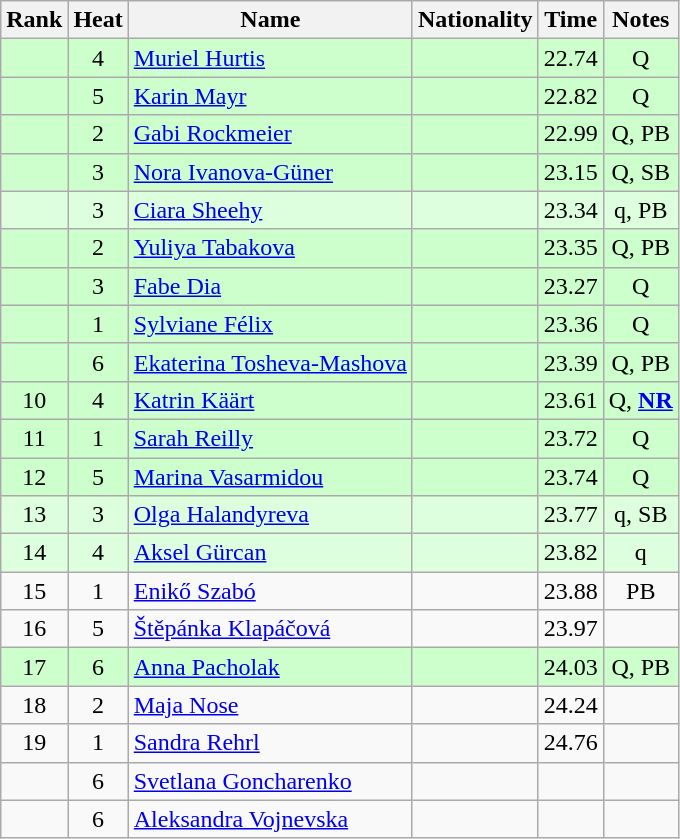<table class="wikitable sortable" style="text-align:center">
<tr>
<th>Rank</th>
<th>Heat</th>
<th>Name</th>
<th>Nationality</th>
<th>Time</th>
<th>Notes</th>
</tr>
<tr bgcolor=ccffcc>
<td></td>
<td>4</td>
<td align="left"><a href='#'>Muriel Hurtis</a></td>
<td align=left></td>
<td>22.74</td>
<td>Q</td>
</tr>
<tr bgcolor=ccffcc>
<td></td>
<td>5</td>
<td align="left"><a href='#'>Karin Mayr</a></td>
<td align=left></td>
<td>22.82</td>
<td>Q</td>
</tr>
<tr bgcolor=ccffcc>
<td></td>
<td>2</td>
<td align="left"><a href='#'>Gabi Rockmeier</a></td>
<td align=left></td>
<td>22.99</td>
<td>Q, PB</td>
</tr>
<tr bgcolor=ccffcc>
<td></td>
<td>3</td>
<td align="left"><a href='#'>Nora Ivanova-Güner</a></td>
<td align=left></td>
<td>23.15</td>
<td>Q, SB</td>
</tr>
<tr bgcolor=ddffdd>
<td></td>
<td>3</td>
<td align="left"><a href='#'>Ciara Sheehy</a></td>
<td align=left></td>
<td>23.34</td>
<td>q, PB</td>
</tr>
<tr bgcolor=ccffcc>
<td></td>
<td>2</td>
<td align="left"><a href='#'>Yuliya Tabakova</a></td>
<td align=left></td>
<td>23.35</td>
<td>Q, PB</td>
</tr>
<tr bgcolor=ccffcc>
<td></td>
<td>3</td>
<td align="left"><a href='#'>Fabe Dia</a></td>
<td align=left></td>
<td>23.27</td>
<td>Q</td>
</tr>
<tr bgcolor=ccffcc>
<td></td>
<td>1</td>
<td align="left"><a href='#'>Sylviane Félix</a></td>
<td align=left></td>
<td>23.36</td>
<td>Q</td>
</tr>
<tr bgcolor=ccffcc>
<td></td>
<td>6</td>
<td align="left"><a href='#'>Ekaterina Tosheva-Mashova</a></td>
<td align=left></td>
<td>23.39</td>
<td>Q, PB</td>
</tr>
<tr bgcolor=ccffcc>
<td>10</td>
<td>4</td>
<td align="left"><a href='#'>Katrin Käärt</a></td>
<td align=left></td>
<td>23.61</td>
<td>Q, <strong><a href='#'>NR</a></strong></td>
</tr>
<tr bgcolor=ccffcc>
<td>11</td>
<td>1</td>
<td align="left"><a href='#'>Sarah Reilly</a></td>
<td align=left></td>
<td>23.72</td>
<td>Q</td>
</tr>
<tr bgcolor=ccffcc>
<td>12</td>
<td>5</td>
<td align="left"><a href='#'>Marina Vasarmidou</a></td>
<td align=left></td>
<td>23.74</td>
<td>Q</td>
</tr>
<tr bgcolor=ddffdd>
<td>13</td>
<td>3</td>
<td align="left"><a href='#'>Olga Halandyreva</a></td>
<td align=left></td>
<td>23.77</td>
<td>q, SB</td>
</tr>
<tr bgcolor=ddffdd>
<td>14</td>
<td>4</td>
<td align="left"><a href='#'>Aksel Gürcan</a></td>
<td align=left></td>
<td>23.82</td>
<td>q</td>
</tr>
<tr>
<td>15</td>
<td>1</td>
<td align="left"><a href='#'>Enikő Szabó</a></td>
<td align=left></td>
<td>23.88</td>
<td>PB</td>
</tr>
<tr>
<td>16</td>
<td>5</td>
<td align="left"><a href='#'>Štěpánka Klapáčová</a></td>
<td align=left></td>
<td>23.97</td>
<td></td>
</tr>
<tr bgcolor=ccffcc>
<td>17</td>
<td>6</td>
<td align="left"><a href='#'>Anna Pacholak</a></td>
<td align=left></td>
<td>24.03</td>
<td>Q, PB</td>
</tr>
<tr>
<td>18</td>
<td>2</td>
<td align="left"><a href='#'>Maja Nose</a></td>
<td align=left></td>
<td>24.24</td>
<td></td>
</tr>
<tr>
<td>19</td>
<td>1</td>
<td align="left"><a href='#'>Sandra Rehrl</a></td>
<td align=left></td>
<td>24.76</td>
<td></td>
</tr>
<tr>
<td></td>
<td>6</td>
<td align="left"><a href='#'>Svetlana Goncharenko</a></td>
<td align=left></td>
<td></td>
<td></td>
</tr>
<tr>
<td></td>
<td>6</td>
<td align="left"><a href='#'>Aleksandra Vojnevska</a></td>
<td align=left></td>
<td></td>
<td></td>
</tr>
</table>
